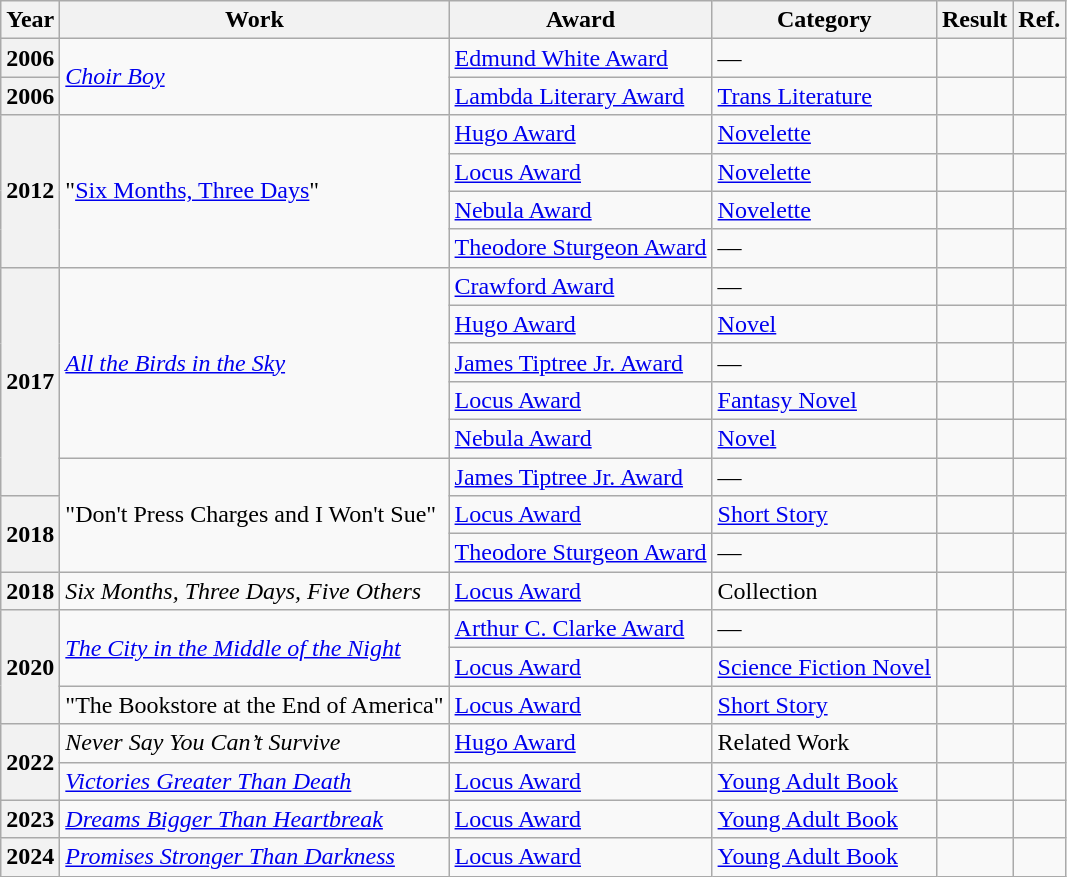<table class="wikitable sortable">
<tr>
<th>Year</th>
<th>Work</th>
<th>Award</th>
<th>Category</th>
<th>Result</th>
<th>Ref.</th>
</tr>
<tr>
<th>2006</th>
<td rowspan="2"><em><a href='#'>Choir Boy</a></em></td>
<td><a href='#'>Edmund White Award</a></td>
<td>—</td>
<td></td>
<td></td>
</tr>
<tr>
<th>2006</th>
<td><a href='#'>Lambda Literary Award</a></td>
<td><a href='#'>Trans Literature</a></td>
<td></td>
<td></td>
</tr>
<tr>
<th rowspan="4">2012</th>
<td rowspan="4">"<a href='#'>Six Months, Three Days</a>"</td>
<td><a href='#'>Hugo Award</a></td>
<td><a href='#'>Novelette</a></td>
<td></td>
<td></td>
</tr>
<tr>
<td><a href='#'>Locus Award</a></td>
<td><a href='#'>Novelette</a></td>
<td></td>
<td></td>
</tr>
<tr>
<td><a href='#'>Nebula Award</a></td>
<td><a href='#'>Novelette</a></td>
<td></td>
<td></td>
</tr>
<tr>
<td><a href='#'>Theodore Sturgeon Award</a></td>
<td>—</td>
<td></td>
<td></td>
</tr>
<tr>
<th rowspan="6">2017</th>
<td rowspan="5"><em><a href='#'>All the Birds in the Sky</a></em></td>
<td><a href='#'>Crawford Award</a></td>
<td>—</td>
<td></td>
<td></td>
</tr>
<tr>
<td><a href='#'>Hugo Award</a></td>
<td><a href='#'>Novel</a></td>
<td></td>
<td></td>
</tr>
<tr>
<td><a href='#'>James Tiptree Jr. Award</a></td>
<td>—</td>
<td></td>
<td></td>
</tr>
<tr>
<td><a href='#'>Locus Award</a></td>
<td><a href='#'>Fantasy Novel</a></td>
<td></td>
<td></td>
</tr>
<tr>
<td><a href='#'>Nebula Award</a></td>
<td><a href='#'>Novel</a></td>
<td></td>
<td></td>
</tr>
<tr>
<td rowspan="3">"Don't Press Charges and I Won't Sue"</td>
<td><a href='#'>James Tiptree Jr. Award</a></td>
<td>—</td>
<td></td>
<td></td>
</tr>
<tr>
<th rowspan="2">2018</th>
<td><a href='#'>Locus Award</a></td>
<td><a href='#'>Short Story</a></td>
<td></td>
<td></td>
</tr>
<tr>
<td><a href='#'>Theodore Sturgeon Award</a></td>
<td>—</td>
<td></td>
<td></td>
</tr>
<tr>
<th>2018</th>
<td><em>Six Months, Three Days, Five Others</em></td>
<td><a href='#'>Locus Award</a></td>
<td>Collection</td>
<td></td>
<td></td>
</tr>
<tr>
<th rowspan="3">2020</th>
<td rowspan="2"><em><a href='#'>The City in the Middle of the Night</a></em></td>
<td><a href='#'>Arthur C. Clarke Award</a></td>
<td>—</td>
<td></td>
<td></td>
</tr>
<tr>
<td><a href='#'>Locus Award</a></td>
<td><a href='#'>Science Fiction Novel</a></td>
<td></td>
<td></td>
</tr>
<tr>
<td>"The Bookstore at the End of America"</td>
<td><a href='#'>Locus Award</a></td>
<td><a href='#'>Short Story</a></td>
<td></td>
<td></td>
</tr>
<tr>
<th rowspan="2">2022</th>
<td><em>Never Say You Can’t Survive</em></td>
<td><a href='#'>Hugo Award</a></td>
<td>Related Work</td>
<td></td>
<td></td>
</tr>
<tr>
<td><em><a href='#'>Victories Greater Than Death</a></em></td>
<td><a href='#'>Locus Award</a></td>
<td><a href='#'>Young Adult Book</a></td>
<td></td>
<td></td>
</tr>
<tr>
<th>2023</th>
<td><em><a href='#'>Dreams Bigger Than Heartbreak</a></em></td>
<td><a href='#'>Locus Award</a></td>
<td><a href='#'>Young Adult Book</a></td>
<td></td>
<td></td>
</tr>
<tr>
<th>2024</th>
<td><em><a href='#'>Promises Stronger Than Darkness</a></em></td>
<td><a href='#'>Locus Award</a></td>
<td><a href='#'>Young Adult Book</a></td>
<td></td>
<td></td>
</tr>
</table>
